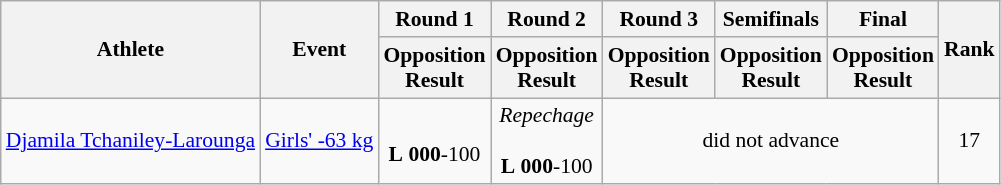<table class="wikitable" border="1" style="font-size:90%">
<tr>
<th rowspan=2>Athlete</th>
<th rowspan=2>Event</th>
<th>Round 1</th>
<th>Round 2</th>
<th>Round 3</th>
<th>Semifinals</th>
<th>Final</th>
<th rowspan=2>Rank</th>
</tr>
<tr>
<th>Opposition<br>Result</th>
<th>Opposition<br>Result</th>
<th>Opposition<br>Result</th>
<th>Opposition<br>Result</th>
<th>Opposition<br>Result</th>
</tr>
<tr>
<td><a href='#'>Djamila Tchaniley-Larounga</a></td>
<td><a href='#'>Girls' -63 kg</a></td>
<td align=center> <br> <strong>L</strong> <strong>000</strong>-100</td>
<td align=center><em>Repechage</em><br> <br> <strong>L</strong> <strong>000</strong>-100</td>
<td align=center colspan=3>did not advance</td>
<td align=center>17</td>
</tr>
</table>
